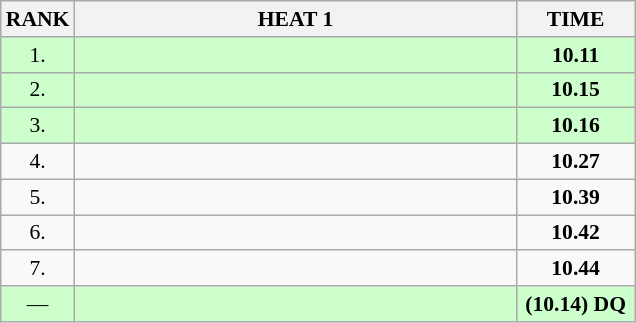<table class="wikitable" style="border-collapse: collapse; font-size: 90%;">
<tr>
<th>RANK</th>
<th style="width: 20em">HEAT 1</th>
<th style="width: 5em">TIME</th>
</tr>
<tr style="background:#ccffcc;">
<td align="center">1.</td>
<td></td>
<td align="center"><strong>10.11</strong></td>
</tr>
<tr style="background:#ccffcc;">
<td align="center">2.</td>
<td></td>
<td align="center"><strong>10.15</strong></td>
</tr>
<tr style="background:#ccffcc;">
<td align="center">3.</td>
<td></td>
<td align="center"><strong>10.16</strong></td>
</tr>
<tr>
<td align="center">4.</td>
<td></td>
<td align="center"><strong>10.27</strong></td>
</tr>
<tr>
<td align="center">5.</td>
<td></td>
<td align="center"><strong>10.39</strong></td>
</tr>
<tr>
<td align="center">6.</td>
<td></td>
<td align="center"><strong>10.42</strong></td>
</tr>
<tr>
<td align="center">7.</td>
<td></td>
<td align="center"><strong>10.44</strong></td>
</tr>
<tr style="background:#ccffcc;">
<td align="center">—</td>
<td></td>
<td align="center"><strong>(10.14) DQ</strong></td>
</tr>
</table>
